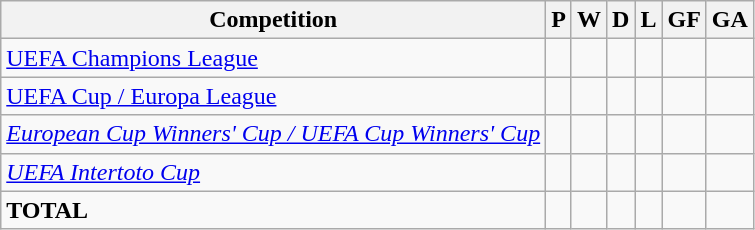<table class="wikitable">
<tr>
<th>Competition</th>
<th>P</th>
<th>W</th>
<th>D</th>
<th>L</th>
<th>GF</th>
<th>GA</th>
</tr>
<tr>
<td><a href='#'>UEFA Champions League</a></td>
<td></td>
<td></td>
<td></td>
<td></td>
<td></td>
<td></td>
</tr>
<tr>
<td><a href='#'>UEFA Cup / Europa League</a></td>
<td></td>
<td></td>
<td></td>
<td></td>
<td></td>
<td></td>
</tr>
<tr>
<td><em><a href='#'>European Cup Winners' Cup / UEFA Cup Winners' Cup</a></em></td>
<td></td>
<td></td>
<td></td>
<td></td>
<td></td>
<td></td>
</tr>
<tr>
<td><em><a href='#'>UEFA Intertoto Cup</a></em></td>
<td></td>
<td></td>
<td></td>
<td></td>
<td></td>
<td></td>
</tr>
<tr>
<td><strong>TOTAL</strong></td>
<td></td>
<td></td>
<td></td>
<td></td>
<td></td>
<td></td>
</tr>
</table>
